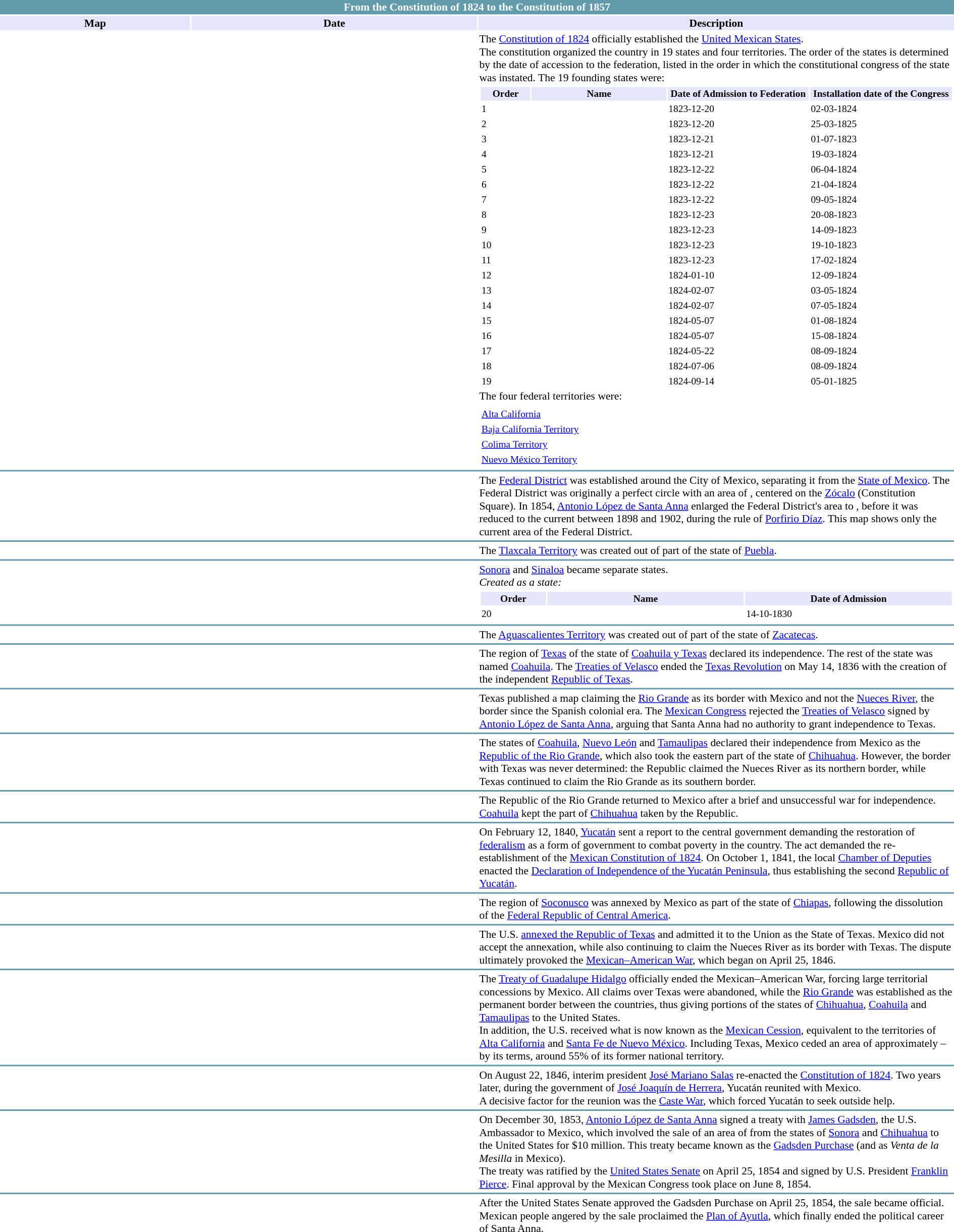<table class="toc" border="0" style="font-size:90%">
<tr>
<th colspan="8" style="background:#629BAB; color:white; font-weight:bold">From the Constitution of 1824 to the Constitution of 1857</th>
</tr>
<tr style="text-align:center; font-weight:bold;">
<th style="background:lavender; width:20.0%">Map</th>
<th style="background:lavender; width:30.0%">Date</th>
<th style="background:lavender; width:50.0%">Description</th>
</tr>
<tr>
<td></td>
<td></td>
<td>The <a href='#'>Constitution of 1824</a> officially established the <a href='#'>United Mexican States</a>.<br>The constitution organized the country in 19 states and four territories. The order of the states is determined by the date of accession to the federation, listed in the order in which the constitutional congress of the state was instated. The 19 founding states were:<table class="toc" border="0" style="font-size:90%">
<tr>
</tr>
<tr style="text-align:center; font-weight:bold;">
<th style="background:lavender; width:2.5%">Order</th>
<th style="background:lavender; width:10.0%">Name</th>
<th style="background:lavender; width:10.5%">Date of Admission to Federation</th>
<th style="background:lavender; width:10.5%">Installation date of the Congress</th>
</tr>
<tr>
<td>1</td>
<td></td>
<td>1823-12-20</td>
<td>02-03-1824</td>
</tr>
<tr>
<td>2</td>
<td></td>
<td>1823-12-20</td>
<td>25-03-1825</td>
</tr>
<tr>
<td>3</td>
<td></td>
<td>1823-12-21</td>
<td>01-07-1823</td>
</tr>
<tr>
<td>4</td>
<td></td>
<td>1823-12-21</td>
<td>19-03-1824</td>
</tr>
<tr>
<td>5</td>
<td></td>
<td>1823-12-22</td>
<td>06-04-1824</td>
</tr>
<tr>
<td>6</td>
<td></td>
<td>1823-12-22</td>
<td>21-04-1824</td>
</tr>
<tr>
<td>7</td>
<td></td>
<td>1823-12-22</td>
<td>09-05-1824</td>
</tr>
<tr>
<td>8</td>
<td></td>
<td>1823-12-23</td>
<td>20-08-1823</td>
</tr>
<tr>
<td>9</td>
<td></td>
<td>1823-12-23</td>
<td>14-09-1823</td>
</tr>
<tr>
<td>10</td>
<td></td>
<td>1823-12-23</td>
<td>19-10-1823</td>
</tr>
<tr>
<td>11</td>
<td></td>
<td>1823-12-23</td>
<td>17-02-1824</td>
</tr>
<tr>
<td>12</td>
<td></td>
<td>1824-01-10</td>
<td>12-09-1824</td>
</tr>
<tr>
<td>13</td>
<td></td>
<td>1824-02-07</td>
<td>03-05-1824</td>
</tr>
<tr>
<td>14</td>
<td></td>
<td>1824-02-07</td>
<td>07-05-1824</td>
</tr>
<tr>
<td>15</td>
<td></td>
<td>1824-05-07</td>
<td>01-08-1824</td>
</tr>
<tr>
<td>16</td>
<td></td>
<td>1824-05-07</td>
<td>15-08-1824</td>
</tr>
<tr>
<td>17</td>
<td></td>
<td>1824-05-22</td>
<td>08-09-1824</td>
</tr>
<tr>
<td>18</td>
<td></td>
<td>1824-07-06</td>
<td>08-09-1824</td>
</tr>
<tr>
<td>19</td>
<td></td>
<td>1824-09-14</td>
<td>05-01-1825</td>
</tr>
</table>
The four federal territories were:<table class="toc" border="0" style="width:100%; font-size:90%">
<tr>
</tr>
<tr style="text-align:center; font-weight:bold;">
</tr>
<tr>
<td><a href='#'>Alta California</a></td>
</tr>
<tr>
<td><a href='#'>Baja California Territory</a></td>
</tr>
<tr>
<td><a href='#'>Colima Territory</a></td>
</tr>
<tr>
<td><a href='#'>Nuevo México Territory</a></td>
</tr>
</table>
</td>
</tr>
<tr>
<th colspan="8" style="background:#629BAB; color:white; font-weight:bold"></th>
</tr>
<tr>
<td></td>
<td></td>
<td>The <a href='#'>Federal District</a> was established around the City of Mexico, separating it from the <a href='#'>State of Mexico</a>. The Federal District was originally a perfect circle with an area of , centered on the <a href='#'>Zócalo</a> (Constitution Square). In 1854, <a href='#'>Antonio López de Santa Anna</a> enlarged the Federal District's area to , before it was reduced to the current  between 1898 and 1902, during the rule of <a href='#'>Porfirio Díaz</a>. This map shows only the current area of the Federal District.</td>
</tr>
<tr>
<th colspan="8" style="background:#629BAB; color:white; font-weight:bold"></th>
</tr>
<tr>
<td></td>
<td></td>
<td>The <a href='#'>Tlaxcala Territory</a> was created out of part of the state of <a href='#'>Puebla</a>.</td>
</tr>
<tr>
<th colspan="8" style="background:#629BAB; color:white; font-weight:bold"></th>
</tr>
<tr>
<td></td>
<td></td>
<td><a href='#'>Sonora</a> and <a href='#'>Sinaloa</a> became separate states.<br><em>Created as a state:</em><table class="toc" border="0" style="width:100%; font-size:90%">
<tr>
</tr>
<tr style="text-align:center; font-weight:bold;">
<th style="background:lavender; width:2.5%">Order</th>
<th style="background:lavender; width:10.0%">Name</th>
<th style="background:lavender; width:10.5%">Date of Admission</th>
</tr>
<tr>
<td>20</td>
<td></td>
<td>14-10-1830</td>
</tr>
</table>
</td>
</tr>
<tr>
<th colspan="8" style="background:#629BAB; color:white; font-weight:bold"></th>
</tr>
<tr>
<td></td>
<td></td>
<td>The <a href='#'>Aguascalientes Territory</a> was created out of part of the state of <a href='#'>Zacatecas</a>.</td>
</tr>
<tr>
<th colspan="8" style="background:#629BAB; color:white; font-weight:bold"></th>
</tr>
<tr>
<td></td>
<td></td>
<td>The region of <a href='#'>Texas</a> of the state of <a href='#'>Coahuila y Texas</a> declared its independence. The rest of the state was named <a href='#'>Coahuila</a>. The <a href='#'>Treaties of Velasco</a> ended the <a href='#'>Texas Revolution</a> on May 14, 1836 with the creation of the independent <a href='#'>Republic of Texas</a>.</td>
</tr>
<tr>
<th colspan="8" style="background:#629BAB; color:white; font-weight:bold"></th>
</tr>
<tr>
<td></td>
<td></td>
<td>Texas published a map claiming the <a href='#'>Rio Grande</a> as its border with Mexico and not the <a href='#'>Nueces River</a>, the border since the Spanish colonial era. The <a href='#'>Mexican Congress</a> rejected the <a href='#'>Treaties of Velasco</a> signed by <a href='#'>Antonio López de Santa Anna</a>, arguing that Santa Anna had no authority to grant independence to Texas.</td>
</tr>
<tr>
<th colspan="8" style="background:#629BAB; color:white; font-weight:bold"></th>
</tr>
<tr>
<td></td>
<td></td>
<td>The states of <a href='#'>Coahuila</a>, <a href='#'>Nuevo León</a> and <a href='#'>Tamaulipas</a> declared their independence from Mexico as the <a href='#'>Republic of the Rio Grande</a>, which also took the eastern part of the state of <a href='#'>Chihuahua</a>. However, the border with Texas was never determined: the Republic claimed the Nueces River as its northern border, while Texas continued to claim the Rio Grande as its southern border.</td>
</tr>
<tr>
<th colspan="8" style="background:#629BAB; color:white; font-weight:bold"></th>
</tr>
<tr>
<td></td>
<td></td>
<td>The Republic of the Rio Grande returned to Mexico after a brief and unsuccessful war for independence. <a href='#'>Coahuila</a> kept the part of <a href='#'>Chihuahua</a> taken by the Republic.</td>
</tr>
<tr>
<th colspan="8" style="background:#629BAB; color:white; font-weight:bold"></th>
</tr>
<tr>
<td></td>
<td></td>
<td>On February 12, 1840, <a href='#'>Yucatán</a> sent a report to the central government demanding the restoration of <a href='#'>federalism</a> as a form of government to combat poverty in the country. The act demanded the re-establishment of the <a href='#'>Mexican Constitution of 1824</a>. On October 1, 1841, the local <a href='#'>Chamber of Deputies</a> enacted the <a href='#'>Declaration of Independence of the Yucatán Peninsula</a>, thus establishing the second <a href='#'>Republic of Yucatán</a>.</td>
</tr>
<tr>
<th colspan="8" style="background:#629BAB; color:white; font-weight:bold"></th>
</tr>
<tr>
<td></td>
<td></td>
<td>The region of <a href='#'>Soconusco</a> was annexed by Mexico as part of the state of <a href='#'>Chiapas</a>, following the dissolution of the <a href='#'>Federal Republic of Central America</a>.</td>
</tr>
<tr>
<th colspan="8" style="background:#629BAB; color:white; font-weight:bold"></th>
</tr>
<tr>
<td></td>
<td></td>
<td>The U.S. <a href='#'>annexed the Republic of Texas</a> and admitted it to the Union as the State of Texas. Mexico did not accept the annexation, while also continuing to claim the Nueces River as its border with Texas. The dispute ultimately provoked the <a href='#'>Mexican–American War</a>, which began on April 25, 1846.</td>
</tr>
<tr>
<th colspan="8" style="background:#629BAB; color:white; font-weight:bold"></th>
</tr>
<tr>
<td></td>
<td></td>
<td>The <a href='#'>Treaty of Guadalupe Hidalgo</a> officially ended the Mexican–American War, forcing large territorial concessions by Mexico. All claims over Texas were abandoned, while the <a href='#'>Rio Grande</a> was established as the permanent border between the countries, thus giving portions of the states of <a href='#'>Chihuahua</a>, <a href='#'>Coahuila</a> and <a href='#'>Tamaulipas</a> to the United States.<br>In addition, the U.S. received what is now known as the <a href='#'>Mexican Cession</a>, equivalent to the territories of <a href='#'>Alta California</a> and <a href='#'>Santa Fe de Nuevo México</a>. Including Texas, Mexico ceded an area of approximately  – by its terms, around 55% of its former national territory.</td>
</tr>
<tr>
<th colspan="8" style="background:#629BAB; color:white; font-weight:bold"></th>
</tr>
<tr>
<td></td>
<td></td>
<td>On August 22, 1846, interim president <a href='#'>José Mariano Salas</a> re-enacted the <a href='#'>Constitution of 1824</a>. Two years later, during the government of <a href='#'>José Joaquín de Herrera</a>, Yucatán reunited with Mexico.<br>A decisive factor for the reunion was the <a href='#'>Caste War</a>, which forced Yucatán to seek outside help.</td>
</tr>
<tr>
<th colspan="8" style="background:#629BAB; color:white; font-weight:bold"></th>
</tr>
<tr>
<td></td>
<td></td>
<td>On December 30, 1853, <a href='#'>Antonio López de Santa Anna</a> signed a treaty with <a href='#'>James Gadsden</a>, the U.S. Ambassador to Mexico, which involved the sale of an area of  from the states of <a href='#'>Sonora</a> and <a href='#'>Chihuahua</a> to the United States for $10 million. This treaty became known as the <a href='#'>Gadsden Purchase</a> (and as <em>Venta de la Mesilla</em> in Mexico).<br>The treaty was ratified by the <a href='#'>United States Senate</a> on April 25, 1854 and signed by U.S. President <a href='#'>Franklin Pierce</a>. Final approval by the Mexican Congress took place on June 8, 1854.</td>
</tr>
<tr>
<th colspan="8" style="background:#629BAB; color:white; font-weight:bold"></th>
</tr>
<tr>
<td></td>
<td></td>
<td>After the United States Senate approved the Gadsden Purchase on April 25, 1854, the sale became official.<br>Mexican people angered by the sale proclaimed the <a href='#'>Plan of Ayutla</a>, which finally ended the political career of Santa Anna.</td>
</tr>
</table>
